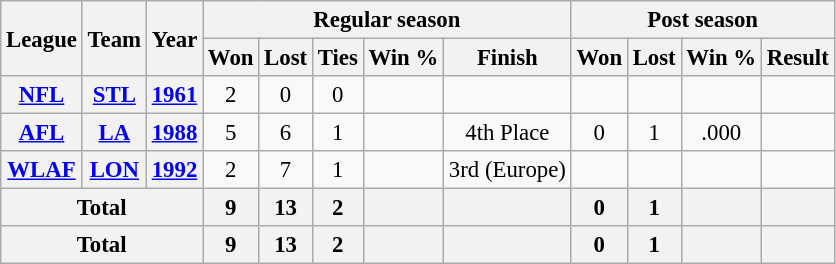<table class="wikitable" style="font-size: 95%; text-align:center;">
<tr>
<th rowspan="2">League</th>
<th rowspan="2">Team</th>
<th rowspan="2">Year</th>
<th colspan="5">Regular season</th>
<th colspan="4">Post season</th>
</tr>
<tr>
<th>Won</th>
<th>Lost</th>
<th>Ties</th>
<th>Win %</th>
<th>Finish</th>
<th>Won</th>
<th>Lost</th>
<th>Win %</th>
<th>Result</th>
</tr>
<tr>
<th><a href='#'>NFL</a></th>
<th><a href='#'>STL</a></th>
<th><a href='#'>1961</a></th>
<td>2</td>
<td>0</td>
<td>0</td>
<td></td>
<td></td>
<td></td>
<td></td>
<td></td>
<td></td>
</tr>
<tr>
<th><a href='#'>AFL</a></th>
<th><a href='#'>LA</a></th>
<th><a href='#'>1988</a></th>
<td>5</td>
<td>6</td>
<td>1</td>
<td></td>
<td>4th Place</td>
<td>0</td>
<td>1</td>
<td>.000</td>
<td><strong></strong></td>
</tr>
<tr>
<th><a href='#'>WLAF</a></th>
<th><a href='#'>LON</a></th>
<th><a href='#'>1992</a></th>
<td>2</td>
<td>7</td>
<td>1</td>
<td></td>
<td>3rd (Europe)</td>
<td></td>
<td></td>
<td></td>
<td></td>
</tr>
<tr>
<th colspan="3">Total</th>
<th>9</th>
<th>13</th>
<th>2</th>
<th></th>
<th></th>
<th>0</th>
<th>1</th>
<th></th>
<th></th>
</tr>
<tr>
<th colspan="3">Total</th>
<th>9</th>
<th>13</th>
<th>2</th>
<th></th>
<th></th>
<th>0</th>
<th>1</th>
<th></th>
<th></th>
</tr>
</table>
